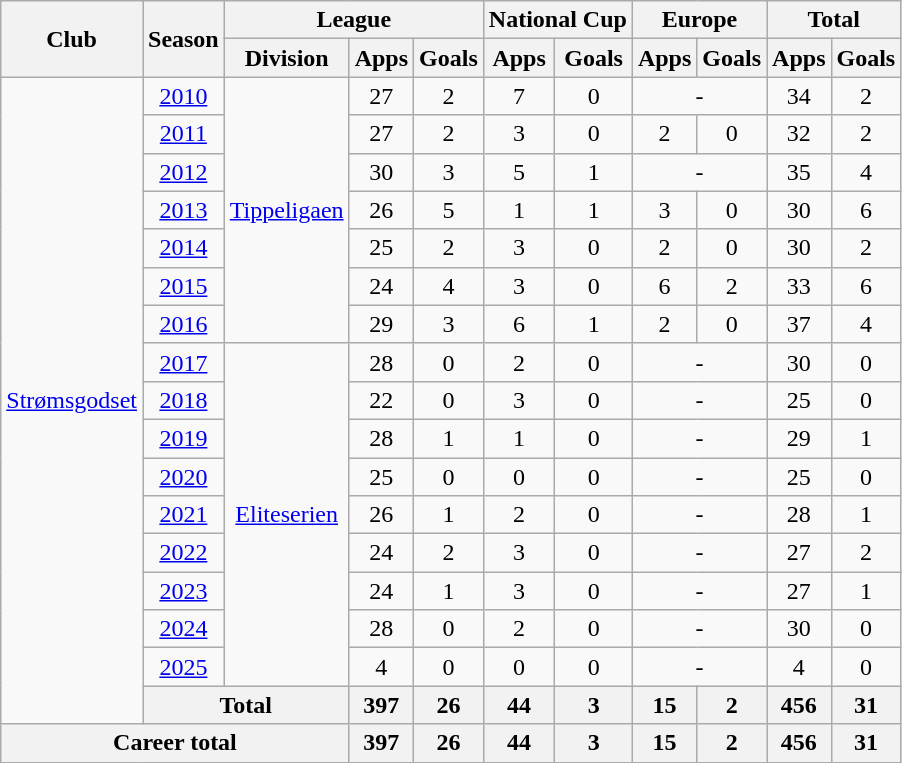<table class="wikitable" style="text-align: center;">
<tr>
<th rowspan="2">Club</th>
<th rowspan="2">Season</th>
<th colspan="3">League</th>
<th colspan="2">National Cup</th>
<th colspan="2">Europe</th>
<th colspan="2">Total</th>
</tr>
<tr>
<th>Division</th>
<th>Apps</th>
<th>Goals</th>
<th>Apps</th>
<th>Goals</th>
<th>Apps</th>
<th>Goals</th>
<th>Apps</th>
<th>Goals</th>
</tr>
<tr>
<td rowspan="17"><a href='#'>Strømsgodset</a></td>
<td><a href='#'>2010</a></td>
<td rowspan="7"><a href='#'>Tippeligaen</a></td>
<td>27</td>
<td>2</td>
<td>7</td>
<td>0</td>
<td colspan="2">-</td>
<td>34</td>
<td>2</td>
</tr>
<tr>
<td><a href='#'>2011</a></td>
<td>27</td>
<td>2</td>
<td>3</td>
<td>0</td>
<td>2</td>
<td>0</td>
<td>32</td>
<td>2</td>
</tr>
<tr>
<td><a href='#'>2012</a></td>
<td>30</td>
<td>3</td>
<td>5</td>
<td>1</td>
<td colspan="2">-</td>
<td>35</td>
<td>4</td>
</tr>
<tr>
<td><a href='#'>2013</a></td>
<td>26</td>
<td>5</td>
<td>1</td>
<td>1</td>
<td>3</td>
<td>0</td>
<td>30</td>
<td>6</td>
</tr>
<tr>
<td><a href='#'>2014</a></td>
<td>25</td>
<td>2</td>
<td>3</td>
<td>0</td>
<td>2</td>
<td>0</td>
<td>30</td>
<td>2</td>
</tr>
<tr>
<td><a href='#'>2015</a></td>
<td>24</td>
<td>4</td>
<td>3</td>
<td>0</td>
<td>6</td>
<td>2</td>
<td>33</td>
<td>6</td>
</tr>
<tr>
<td><a href='#'>2016</a></td>
<td>29</td>
<td>3</td>
<td>6</td>
<td>1</td>
<td>2</td>
<td>0</td>
<td>37</td>
<td>4</td>
</tr>
<tr>
<td><a href='#'>2017</a></td>
<td rowspan="9"><a href='#'>Eliteserien</a></td>
<td>28</td>
<td>0</td>
<td>2</td>
<td>0</td>
<td colspan="2">-</td>
<td>30</td>
<td>0</td>
</tr>
<tr>
<td><a href='#'>2018</a></td>
<td>22</td>
<td>0</td>
<td>3</td>
<td>0</td>
<td colspan="2">-</td>
<td>25</td>
<td>0</td>
</tr>
<tr>
<td><a href='#'>2019</a></td>
<td>28</td>
<td>1</td>
<td>1</td>
<td>0</td>
<td colspan="2">-</td>
<td>29</td>
<td>1</td>
</tr>
<tr>
<td><a href='#'>2020</a></td>
<td>25</td>
<td>0</td>
<td>0</td>
<td>0</td>
<td colspan="2">-</td>
<td>25</td>
<td>0</td>
</tr>
<tr>
<td><a href='#'>2021</a></td>
<td>26</td>
<td>1</td>
<td>2</td>
<td>0</td>
<td colspan="2">-</td>
<td>28</td>
<td>1</td>
</tr>
<tr>
<td><a href='#'>2022</a></td>
<td>24</td>
<td>2</td>
<td>3</td>
<td>0</td>
<td colspan="2">-</td>
<td>27</td>
<td>2</td>
</tr>
<tr>
<td><a href='#'>2023</a></td>
<td>24</td>
<td>1</td>
<td>3</td>
<td>0</td>
<td colspan="2">-</td>
<td>27</td>
<td>1</td>
</tr>
<tr>
<td><a href='#'>2024</a></td>
<td>28</td>
<td>0</td>
<td>2</td>
<td>0</td>
<td colspan="2">-</td>
<td>30</td>
<td>0</td>
</tr>
<tr>
<td><a href='#'>2025</a></td>
<td>4</td>
<td>0</td>
<td>0</td>
<td>0</td>
<td colspan="2">-</td>
<td>4</td>
<td>0</td>
</tr>
<tr>
<th colspan="2">Total</th>
<th>397</th>
<th>26</th>
<th>44</th>
<th>3</th>
<th>15</th>
<th>2</th>
<th>456</th>
<th>31</th>
</tr>
<tr>
<th colspan="3">Career total</th>
<th>397</th>
<th>26</th>
<th>44</th>
<th>3</th>
<th>15</th>
<th>2</th>
<th>456</th>
<th>31</th>
</tr>
</table>
